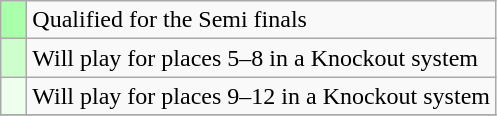<table class="wikitable">
<tr>
<td width=10px bgcolor=#aaffaa></td>
<td>Qualified for the Semi finals</td>
</tr>
<tr>
<td width=10px bgcolor=#ccffcc></td>
<td>Will play for places 5–8 in a Knockout system</td>
</tr>
<tr>
<td width=10px bgcolor=#eeffee></td>
<td>Will play for places 9–12 in a Knockout system</td>
</tr>
<tr>
</tr>
</table>
